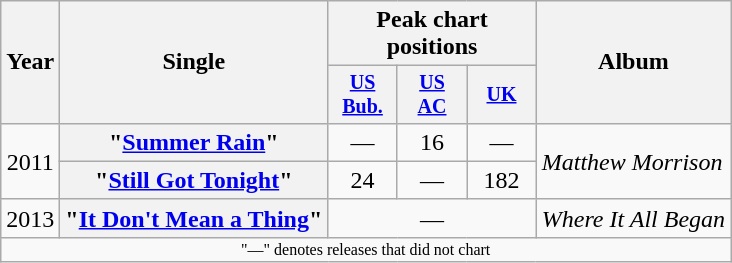<table class="wikitable plainrowheaders" style="text-align:center;">
<tr>
<th rowspan="2">Year</th>
<th rowspan="2">Single</th>
<th colspan="3">Peak chart<br>positions</th>
<th rowspan="2">Album</th>
</tr>
<tr style="font-size:smaller;">
<th style="width:40px;"><a href='#'>US<br>Bub.</a><br></th>
<th style="width:40px;"><a href='#'>US<br>AC</a><br></th>
<th style="width:40px;"><a href='#'>UK</a><br></th>
</tr>
<tr>
<td rowspan="2">2011</td>
<th scope="row">"<a href='#'>Summer Rain</a>"</th>
<td>—</td>
<td>16</td>
<td>—</td>
<td rowspan="2" style="text-align:left;"><em>Matthew Morrison</em></td>
</tr>
<tr>
<th scope="row">"<a href='#'>Still Got Tonight</a>"</th>
<td>24</td>
<td>—</td>
<td>182</td>
</tr>
<tr>
<td>2013</td>
<th scope="row">"<a href='#'>It Don't Mean a Thing</a>"</th>
<td colspan="3">—</td>
<td><em>Where It All Began</em></td>
</tr>
<tr>
<td colspan="6" style="font-size:8pt">"—" denotes releases that did not chart</td>
</tr>
</table>
